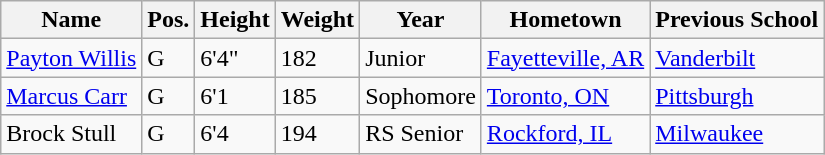<table class="wikitable sortable" border="1">
<tr>
<th>Name</th>
<th>Pos.</th>
<th>Height</th>
<th>Weight</th>
<th>Year</th>
<th>Hometown</th>
<th class="unsortable">Previous School</th>
</tr>
<tr>
<td><a href='#'>Payton Willis</a></td>
<td>G</td>
<td>6'4"</td>
<td>182</td>
<td>Junior</td>
<td><a href='#'>Fayetteville, AR</a></td>
<td><a href='#'>Vanderbilt</a></td>
</tr>
<tr>
<td><a href='#'>Marcus Carr</a></td>
<td>G</td>
<td>6'1</td>
<td>185</td>
<td>Sophomore</td>
<td><a href='#'>Toronto, ON</a></td>
<td><a href='#'>Pittsburgh</a></td>
</tr>
<tr>
<td>Brock Stull</td>
<td>G</td>
<td>6'4</td>
<td>194</td>
<td>RS Senior</td>
<td><a href='#'>Rockford, IL</a></td>
<td><a href='#'>Milwaukee</a></td>
</tr>
</table>
